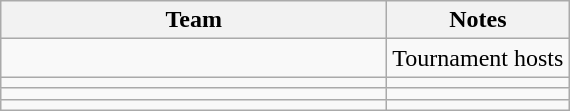<table class="wikitable">
<tr>
<th scope="col" style="width:250px;">Team</th>
<th>Notes</th>
</tr>
<tr>
<td><strong></strong></td>
<td>Tournament hosts</td>
</tr>
<tr>
<td><strong></strong></td>
<td></td>
</tr>
<tr>
<td></td>
<td></td>
</tr>
<tr>
<td></td>
<td></td>
</tr>
</table>
